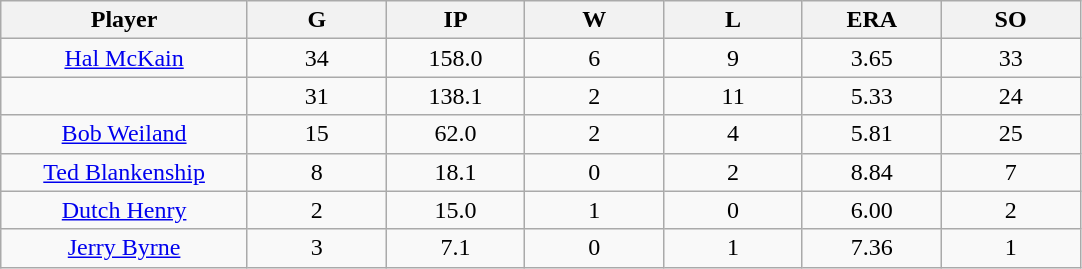<table class="wikitable sortable">
<tr>
<th bgcolor="#DDDDFF" width="16%">Player</th>
<th bgcolor="#DDDDFF" width="9%">G</th>
<th bgcolor="#DDDDFF" width="9%">IP</th>
<th bgcolor="#DDDDFF" width="9%">W</th>
<th bgcolor="#DDDDFF" width="9%">L</th>
<th bgcolor="#DDDDFF" width="9%">ERA</th>
<th bgcolor="#DDDDFF" width="9%">SO</th>
</tr>
<tr align="center">
<td><a href='#'>Hal McKain</a></td>
<td>34</td>
<td>158.0</td>
<td>6</td>
<td>9</td>
<td>3.65</td>
<td>33</td>
</tr>
<tr align=center>
<td></td>
<td>31</td>
<td>138.1</td>
<td>2</td>
<td>11</td>
<td>5.33</td>
<td>24</td>
</tr>
<tr align="center">
<td><a href='#'>Bob Weiland</a></td>
<td>15</td>
<td>62.0</td>
<td>2</td>
<td>4</td>
<td>5.81</td>
<td>25</td>
</tr>
<tr align=center>
<td><a href='#'>Ted Blankenship</a></td>
<td>8</td>
<td>18.1</td>
<td>0</td>
<td>2</td>
<td>8.84</td>
<td>7</td>
</tr>
<tr align=center>
<td><a href='#'>Dutch Henry</a></td>
<td>2</td>
<td>15.0</td>
<td>1</td>
<td>0</td>
<td>6.00</td>
<td>2</td>
</tr>
<tr align=center>
<td><a href='#'>Jerry Byrne</a></td>
<td>3</td>
<td>7.1</td>
<td>0</td>
<td>1</td>
<td>7.36</td>
<td>1</td>
</tr>
</table>
